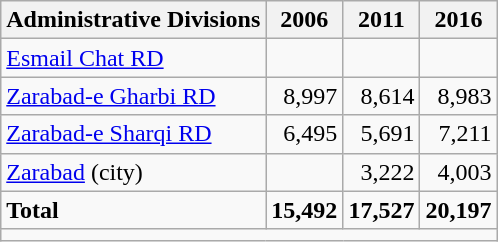<table class="wikitable">
<tr>
<th>Administrative Divisions</th>
<th>2006</th>
<th>2011</th>
<th>2016</th>
</tr>
<tr>
<td><a href='#'>Esmail Chat RD</a></td>
<td style="text-align: right;"></td>
<td style="text-align: right;"></td>
<td style="text-align: right;"></td>
</tr>
<tr>
<td><a href='#'>Zarabad-e Gharbi RD</a></td>
<td style="text-align: right;">8,997</td>
<td style="text-align: right;">8,614</td>
<td style="text-align: right;">8,983</td>
</tr>
<tr>
<td><a href='#'>Zarabad-e Sharqi RD</a></td>
<td style="text-align: right;">6,495</td>
<td style="text-align: right;">5,691</td>
<td style="text-align: right;">7,211</td>
</tr>
<tr>
<td><a href='#'>Zarabad</a> (city)</td>
<td style="text-align: right;"></td>
<td style="text-align: right;">3,222</td>
<td style="text-align: right;">4,003</td>
</tr>
<tr>
<td><strong>Total</strong></td>
<td style="text-align: right;"><strong>15,492</strong></td>
<td style="text-align: right;"><strong>17,527</strong></td>
<td style="text-align: right;"><strong>20,197</strong></td>
</tr>
<tr>
<td colspan=4></td>
</tr>
</table>
